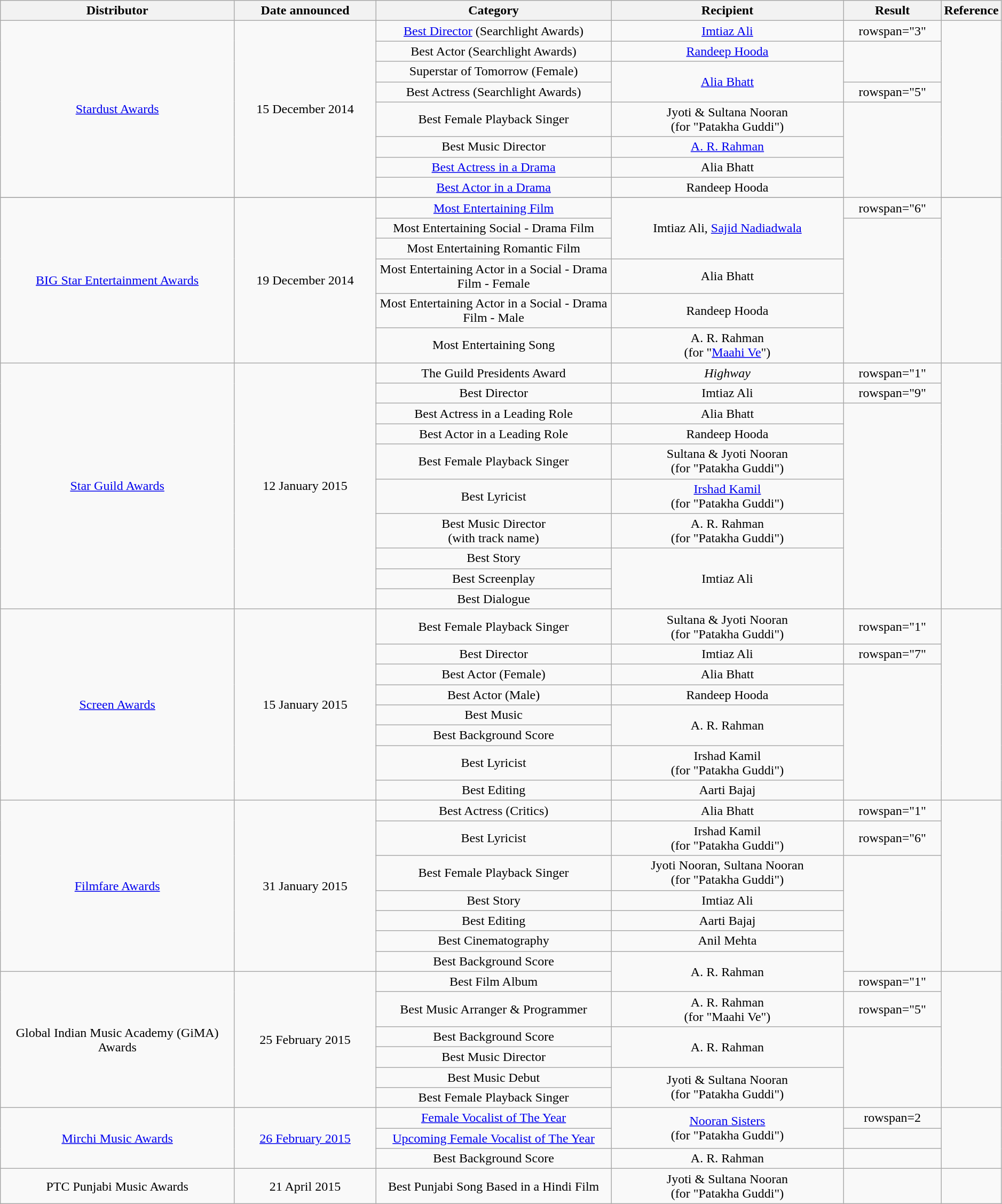<table class="wikitable mw-collapsible " style="width:99%; text-align:center;"  >
<tr>
<th width="25%" scope="col">Distributor</th>
<th width="15%" scope="col">Date announced</th>
<th width="25%" scope="col">Category</th>
<th width="25%" scope="col">Recipient</th>
<th width="10%" scope="col">Result</th>
<th width="3%" scope="col">Reference</th>
</tr>
<tr>
<td rowspan="8"><a href='#'>Stardust Awards</a></td>
<td rowspan="8">15 December 2014</td>
<td><a href='#'>Best Director</a> (Searchlight Awards)</td>
<td><a href='#'>Imtiaz Ali</a></td>
<td>rowspan="3" </td>
<td rowspan="8"></td>
</tr>
<tr>
<td>Best Actor (Searchlight Awards)</td>
<td><a href='#'>Randeep Hooda</a></td>
</tr>
<tr>
<td>Superstar of Tomorrow (Female)</td>
<td rowspan="2"><a href='#'>Alia Bhatt</a></td>
</tr>
<tr>
<td>Best Actress (Searchlight Awards)</td>
<td>rowspan="5" </td>
</tr>
<tr>
<td>Best Female Playback Singer</td>
<td>Jyoti & Sultana Nooran<br>(for "Patakha Guddi")</td>
</tr>
<tr>
<td>Best Music Director</td>
<td><a href='#'>A. R. Rahman</a></td>
</tr>
<tr>
<td><a href='#'>Best Actress in a Drama</a></td>
<td>Alia Bhatt</td>
</tr>
<tr>
<td><a href='#'>Best Actor in a Drama</a></td>
<td>Randeep Hooda</td>
</tr>
<tr>
</tr>
<tr>
<td rowspan="6"><a href='#'>BIG Star Entertainment Awards</a></td>
<td rowspan="6">19 December 2014</td>
<td><a href='#'>Most Entertaining Film</a></td>
<td rowspan="3">Imtiaz Ali, <a href='#'>Sajid Nadiadwala</a></td>
<td>rowspan="6" </td>
<td rowspan="6"></td>
</tr>
<tr>
<td>Most Entertaining Social - Drama Film</td>
</tr>
<tr>
<td>Most Entertaining Romantic Film</td>
</tr>
<tr>
<td>Most Entertaining Actor in a Social - Drama Film - Female</td>
<td>Alia Bhatt</td>
</tr>
<tr>
<td>Most Entertaining Actor in a Social - Drama Film - Male</td>
<td>Randeep Hooda</td>
</tr>
<tr>
<td>Most Entertaining Song</td>
<td>A. R. Rahman<br>(for "<a href='#'>Maahi Ve</a>")</td>
</tr>
<tr>
<td rowspan="10"><a href='#'>Star Guild Awards</a></td>
<td rowspan="10">12 January 2015</td>
<td>The Guild Presidents Award</td>
<td><em>Highway</em></td>
<td>rowspan="1" </td>
<td rowspan="10"></td>
</tr>
<tr>
<td>Best Director</td>
<td>Imtiaz Ali</td>
<td>rowspan="9" </td>
</tr>
<tr>
<td>Best Actress in a Leading Role</td>
<td>Alia Bhatt</td>
</tr>
<tr>
<td>Best Actor in a Leading Role</td>
<td>Randeep Hooda</td>
</tr>
<tr>
<td>Best Female Playback Singer</td>
<td>Sultana & Jyoti Nooran<br>(for "Patakha Guddi")</td>
</tr>
<tr>
<td>Best Lyricist</td>
<td><a href='#'>Irshad Kamil</a><br>(for "Patakha Guddi")</td>
</tr>
<tr>
<td>Best Music Director<br>(with track name)</td>
<td>A. R. Rahman<br>(for "Patakha Guddi")</td>
</tr>
<tr>
<td>Best Story</td>
<td rowspan="3">Imtiaz Ali</td>
</tr>
<tr>
<td>Best Screenplay</td>
</tr>
<tr>
<td>Best Dialogue</td>
</tr>
<tr>
<td rowspan="8"><a href='#'>Screen Awards</a></td>
<td rowspan="8">15 January 2015</td>
<td>Best Female Playback Singer</td>
<td>Sultana & Jyoti Nooran<br>(for "Patakha Guddi")</td>
<td>rowspan="1" </td>
<td rowspan="8"></td>
</tr>
<tr>
<td>Best Director</td>
<td>Imtiaz Ali</td>
<td>rowspan="7" </td>
</tr>
<tr>
<td>Best Actor (Female)</td>
<td>Alia Bhatt</td>
</tr>
<tr>
<td>Best Actor (Male)</td>
<td>Randeep Hooda</td>
</tr>
<tr>
<td>Best Music</td>
<td rowspan="2">A. R. Rahman</td>
</tr>
<tr>
<td>Best Background Score</td>
</tr>
<tr>
<td>Best Lyricist</td>
<td>Irshad Kamil<br>(for "Patakha Guddi")</td>
</tr>
<tr>
<td>Best Editing</td>
<td>Aarti Bajaj</td>
</tr>
<tr>
<td rowspan="7"><a href='#'>Filmfare Awards</a></td>
<td rowspan="7">31 January 2015</td>
<td>Best Actress (Critics)</td>
<td>Alia Bhatt</td>
<td>rowspan="1" </td>
<td rowspan="7"></td>
</tr>
<tr>
<td>Best Lyricist</td>
<td>Irshad Kamil<br> (for "Patakha Guddi")</td>
<td>rowspan="6" </td>
</tr>
<tr>
<td>Best Female Playback Singer</td>
<td>Jyoti Nooran, Sultana Nooran<br> (for "Patakha Guddi")</td>
</tr>
<tr>
<td>Best Story</td>
<td>Imtiaz Ali</td>
</tr>
<tr>
<td>Best Editing</td>
<td>Aarti Bajaj</td>
</tr>
<tr>
<td>Best Cinematography</td>
<td>Anil Mehta</td>
</tr>
<tr>
<td>Best Background Score</td>
<td rowspan="2">A. R. Rahman</td>
</tr>
<tr>
<td rowspan="6">Global Indian Music Academy (GiMA) Awards</td>
<td rowspan="6">25 February 2015</td>
<td>Best Film Album</td>
<td>rowspan="1" </td>
<td rowspan="6"></td>
</tr>
<tr>
<td>Best Music Arranger & Programmer</td>
<td>A. R. Rahman<br> (for "Maahi Ve")</td>
<td>rowspan="5" </td>
</tr>
<tr>
<td>Best Background Score</td>
<td rowspan="2">A. R. Rahman</td>
</tr>
<tr>
<td>Best Music Director</td>
</tr>
<tr>
<td>Best Music Debut</td>
<td rowspan="2">Jyoti & Sultana Nooran<br>(for "Patakha Guddi")</td>
</tr>
<tr>
<td>Best Female Playback Singer</td>
</tr>
<tr>
<td rowspan=3><a href='#'>Mirchi Music Awards</a></td>
<td rowspan=3><a href='#'>26 February 2015</a></td>
<td><a href='#'>Female Vocalist of The Year</a></td>
<td rowspan=2><a href='#'>Nooran Sisters</a><br>(for "Patakha Guddi")</td>
<td>rowspan=2 </td>
<td rowspan=3></td>
</tr>
<tr>
<td><a href='#'>Upcoming Female Vocalist of The Year</a></td>
</tr>
<tr>
<td>Best Background Score</td>
<td>A. R. Rahman</td>
<td></td>
</tr>
<tr>
<td>PTC Punjabi Music Awards</td>
<td>21 April 2015</td>
<td>Best Punjabi Song Based in a Hindi Film</td>
<td>Jyoti & Sultana Nooran<br>(for "Patakha Guddi")</td>
<td></td>
<td></td>
</tr>
</table>
